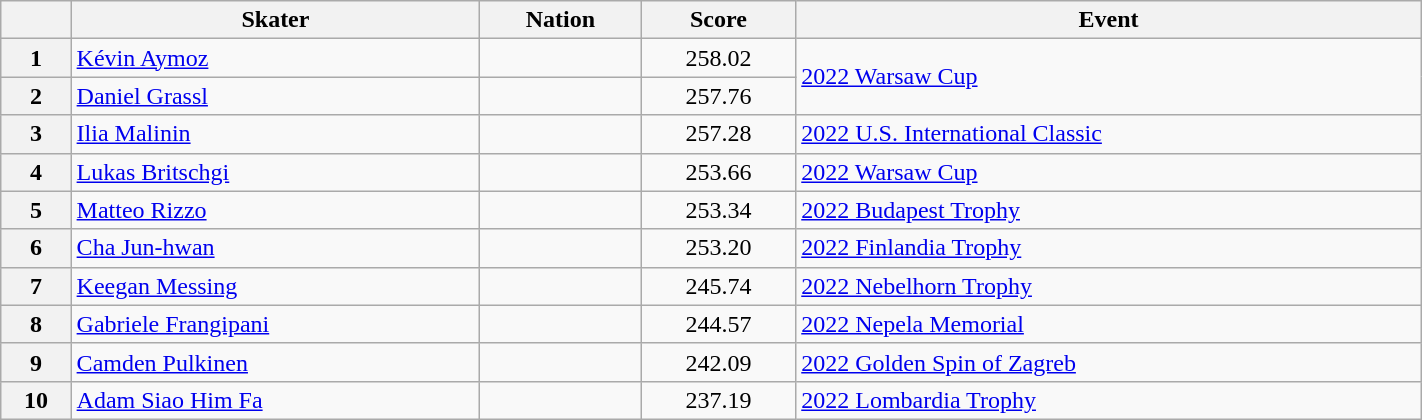<table class="wikitable sortable" style="text-align:left; width:75%">
<tr>
<th scope="col"></th>
<th scope="col">Skater</th>
<th scope="col">Nation</th>
<th scope="col">Score</th>
<th scope="col">Event</th>
</tr>
<tr>
<th scope="row">1</th>
<td><a href='#'>Kévin Aymoz</a></td>
<td></td>
<td style="text-align:center;">258.02</td>
<td rowspan="2"><a href='#'>2022 Warsaw Cup</a></td>
</tr>
<tr>
<th scope="row">2</th>
<td><a href='#'>Daniel Grassl</a></td>
<td></td>
<td style="text-align:center;">257.76</td>
</tr>
<tr>
<th scope="row">3</th>
<td><a href='#'>Ilia Malinin</a></td>
<td></td>
<td style="text-align:center;">257.28</td>
<td><a href='#'>2022 U.S. International Classic</a></td>
</tr>
<tr>
<th scope="row">4</th>
<td><a href='#'>Lukas Britschgi</a></td>
<td></td>
<td style="text-align:center;">253.66</td>
<td><a href='#'>2022 Warsaw Cup</a></td>
</tr>
<tr>
<th scope="row">5</th>
<td><a href='#'>Matteo Rizzo</a></td>
<td></td>
<td style="text-align:center;">253.34</td>
<td><a href='#'>2022 Budapest Trophy</a></td>
</tr>
<tr>
<th scope="row">6</th>
<td><a href='#'>Cha Jun-hwan</a></td>
<td></td>
<td style="text-align:center;">253.20</td>
<td><a href='#'>2022 Finlandia Trophy</a></td>
</tr>
<tr>
<th scope="row">7</th>
<td><a href='#'>Keegan Messing</a></td>
<td></td>
<td style="text-align:center;">245.74</td>
<td><a href='#'>2022 Nebelhorn Trophy</a></td>
</tr>
<tr>
<th scope="row">8</th>
<td><a href='#'>Gabriele Frangipani</a></td>
<td></td>
<td style="text-align:center;">244.57</td>
<td><a href='#'>2022 Nepela Memorial</a></td>
</tr>
<tr>
<th scope="row">9</th>
<td><a href='#'>Camden Pulkinen</a></td>
<td></td>
<td style="text-align:center;">242.09</td>
<td><a href='#'>2022 Golden Spin of Zagreb</a></td>
</tr>
<tr>
<th scope="row">10</th>
<td><a href='#'>Adam Siao Him Fa</a></td>
<td></td>
<td style="text-align:center;">237.19</td>
<td><a href='#'>2022 Lombardia Trophy</a></td>
</tr>
</table>
